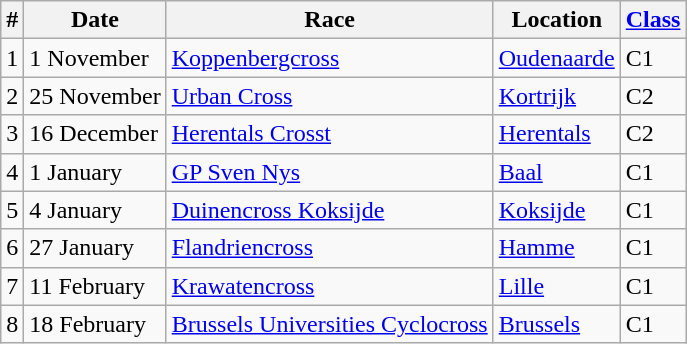<table class="wikitable" style="font-size: 100%; white-space: nowrap;">
<tr>
<th>#</th>
<th>Date</th>
<th>Race</th>
<th>Location</th>
<th><a href='#'>Class</a></th>
</tr>
<tr>
<td>1</td>
<td>1 November</td>
<td><a href='#'>Koppenbergcross</a></td>
<td> <a href='#'>Oudenaarde</a></td>
<td>C1</td>
</tr>
<tr>
<td>2</td>
<td>25 November</td>
<td><a href='#'>Urban Cross</a></td>
<td> <a href='#'>Kortrijk</a></td>
<td>C2</td>
</tr>
<tr>
<td>3</td>
<td>16 December</td>
<td><a href='#'>Herentals Crosst</a></td>
<td> <a href='#'>Herentals</a></td>
<td>C2</td>
</tr>
<tr>
<td>4</td>
<td>1 January</td>
<td><a href='#'> GP Sven Nys</a></td>
<td> <a href='#'>Baal</a></td>
<td>C1</td>
</tr>
<tr>
<td>5</td>
<td>4 January</td>
<td><a href='#'>Duinencross Koksijde</a></td>
<td> <a href='#'>Koksijde</a></td>
<td>C1</td>
</tr>
<tr>
<td>6</td>
<td>27 January</td>
<td><a href='#'>Flandriencross</a></td>
<td> <a href='#'>Hamme</a></td>
<td>C1</td>
</tr>
<tr>
<td>7</td>
<td>11 February</td>
<td><a href='#'>Krawatencross</a></td>
<td> <a href='#'>Lille</a></td>
<td>C1</td>
</tr>
<tr>
<td>8</td>
<td>18 February</td>
<td><a href='#'>Brussels Universities Cyclocross</a></td>
<td> <a href='#'>Brussels</a></td>
<td>C1</td>
</tr>
</table>
